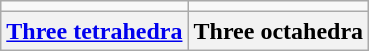<table class=wikitable>
<tr>
<td></td>
<td></td>
</tr>
<tr>
<th><a href='#'>Three tetrahedra</a></th>
<th>Three octahedra</th>
</tr>
</table>
